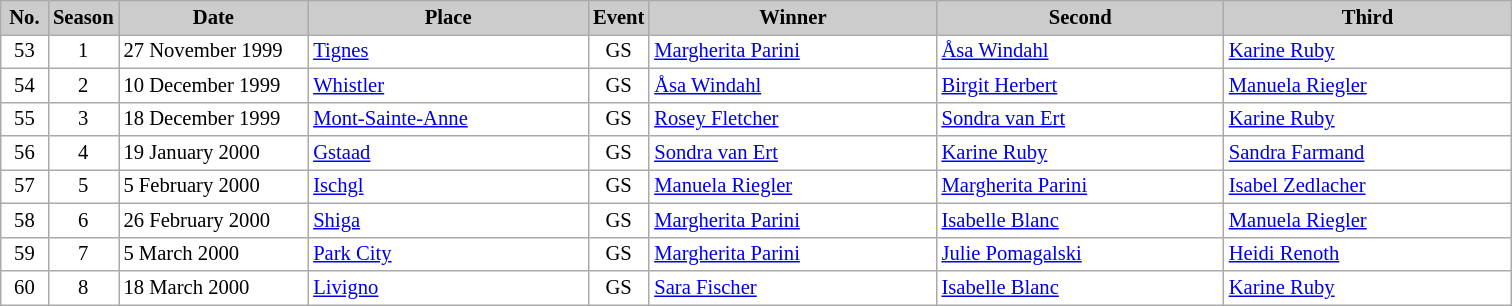<table class="wikitable plainrowheaders" style="background:#fff; font-size:86%; border:grey solid 1px; border-collapse:collapse;">
<tr style="background:#ccc; text-align:center;">
<th scope="col" style="background:#ccc; width:25px;">No.</th>
<th scope="col" style="background:#ccc; width:30px;">Season</th>
<th scope="col" style="background:#ccc; width:120px;">Date</th>
<th scope="col" style="background:#ccc; width:180px;">Place</th>
<th scope="col" style="background:#ccc; width:15px;">Event</th>
<th scope="col" style="background:#ccc; width:185px;">Winner</th>
<th scope="col" style="background:#ccc; width:185px;">Second</th>
<th scope="col" style="background:#ccc; width:185px;">Third</th>
</tr>
<tr>
<td align=center>53</td>
<td align=center>1</td>
<td>27 November 1999</td>
<td> <a href='#'>Tignes</a></td>
<td align=center>GS</td>
<td> <a href='#'>Margherita Parini</a></td>
<td> <a href='#'>Åsa Windahl</a></td>
<td> <a href='#'>Karine Ruby</a></td>
</tr>
<tr>
<td align=center>54</td>
<td align=center>2</td>
<td>10 December 1999</td>
<td> <a href='#'>Whistler</a></td>
<td align=center>GS</td>
<td> <a href='#'>Åsa Windahl</a></td>
<td> <a href='#'>Birgit Herbert</a></td>
<td> <a href='#'>Manuela Riegler</a></td>
</tr>
<tr>
<td align=center>55</td>
<td align=center>3</td>
<td>18 December 1999</td>
<td> <a href='#'>Mont-Sainte-Anne</a></td>
<td align=center>GS</td>
<td> <a href='#'>Rosey Fletcher</a></td>
<td> <a href='#'>Sondra van Ert</a></td>
<td> <a href='#'>Karine Ruby</a></td>
</tr>
<tr>
<td align=center>56</td>
<td align=center>4</td>
<td>19 January 2000</td>
<td> <a href='#'>Gstaad</a></td>
<td align=center>GS</td>
<td> <a href='#'>Sondra van Ert</a></td>
<td> <a href='#'>Karine Ruby</a></td>
<td> <a href='#'>Sandra Farmand</a></td>
</tr>
<tr>
<td align=center>57</td>
<td align=center>5</td>
<td>5 February 2000</td>
<td> <a href='#'>Ischgl</a></td>
<td align=center>GS</td>
<td> <a href='#'>Manuela Riegler</a></td>
<td> <a href='#'>Margherita Parini</a></td>
<td> <a href='#'>Isabel Zedlacher</a></td>
</tr>
<tr>
<td align=center>58</td>
<td align=center>6</td>
<td>26 February 2000</td>
<td> <a href='#'>Shiga</a></td>
<td align=center>GS</td>
<td> <a href='#'>Margherita Parini</a></td>
<td> <a href='#'>Isabelle Blanc</a></td>
<td> <a href='#'>Manuela Riegler</a></td>
</tr>
<tr>
<td align=center>59</td>
<td align=center>7</td>
<td>5 March 2000</td>
<td> <a href='#'>Park City</a></td>
<td align=center>GS</td>
<td> <a href='#'>Margherita Parini</a></td>
<td> <a href='#'>Julie Pomagalski</a></td>
<td> <a href='#'>Heidi Renoth</a></td>
</tr>
<tr>
<td align=center>60</td>
<td align=center>8</td>
<td>18 March 2000</td>
<td> <a href='#'>Livigno</a></td>
<td align=center>GS</td>
<td> <a href='#'>Sara Fischer</a></td>
<td> <a href='#'>Isabelle Blanc</a></td>
<td> <a href='#'>Karine Ruby</a></td>
</tr>
</table>
